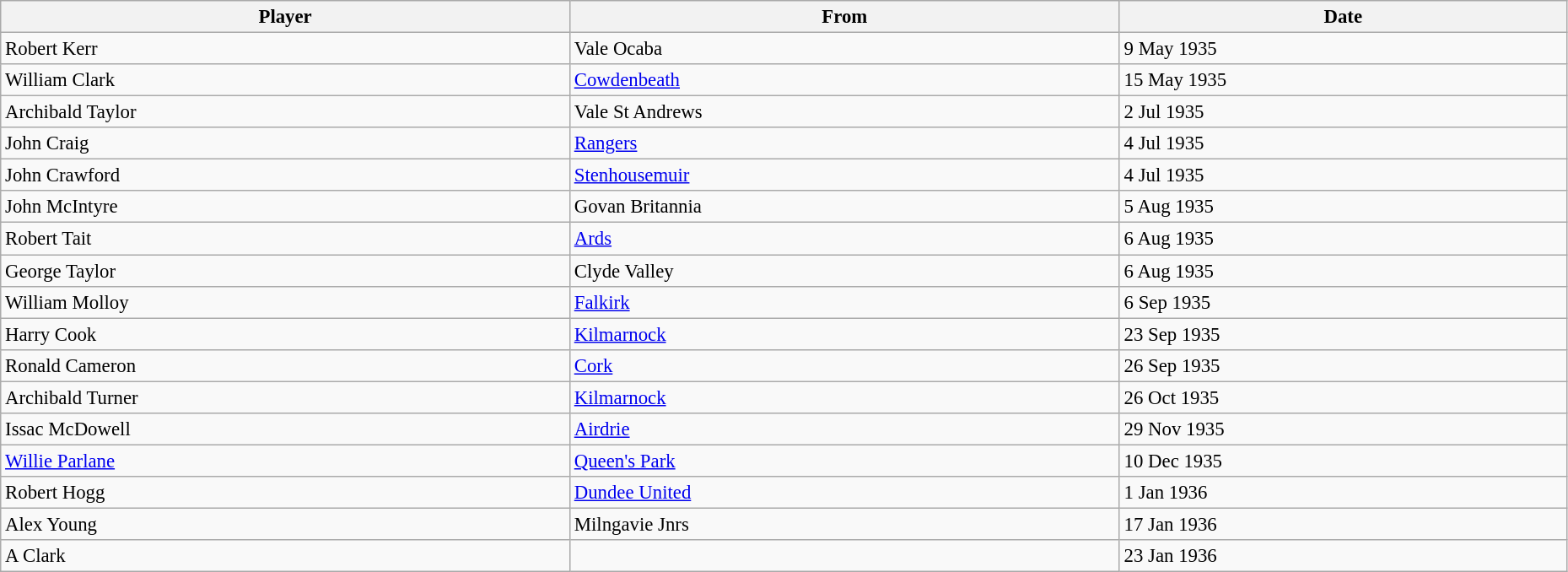<table class="wikitable" style="text-align:center; font-size:95%;width:98%; text-align:left">
<tr>
<th>Player</th>
<th>From</th>
<th>Date</th>
</tr>
<tr>
<td> Robert Kerr</td>
<td> Vale Ocaba</td>
<td>9 May 1935</td>
</tr>
<tr>
<td> William Clark</td>
<td> <a href='#'>Cowdenbeath</a></td>
<td>15 May 1935</td>
</tr>
<tr>
<td> Archibald Taylor</td>
<td> Vale St Andrews</td>
<td>2 Jul 1935</td>
</tr>
<tr>
<td> John Craig</td>
<td> <a href='#'>Rangers</a></td>
<td>4 Jul 1935</td>
</tr>
<tr>
<td> John Crawford</td>
<td> <a href='#'>Stenhousemuir</a></td>
<td>4 Jul 1935</td>
</tr>
<tr>
<td> John McIntyre</td>
<td> Govan Britannia</td>
<td>5 Aug 1935</td>
</tr>
<tr>
<td> Robert Tait</td>
<td> <a href='#'>Ards</a></td>
<td>6 Aug 1935</td>
</tr>
<tr>
<td> George Taylor</td>
<td> Clyde Valley</td>
<td>6 Aug 1935</td>
</tr>
<tr>
<td> William Molloy</td>
<td> <a href='#'>Falkirk</a></td>
<td>6 Sep 1935</td>
</tr>
<tr>
<td> Harry Cook</td>
<td> <a href='#'>Kilmarnock</a></td>
<td>23 Sep 1935</td>
</tr>
<tr>
<td> Ronald Cameron</td>
<td> <a href='#'>Cork</a></td>
<td>26 Sep 1935</td>
</tr>
<tr>
<td> Archibald Turner</td>
<td> <a href='#'>Kilmarnock</a></td>
<td>26 Oct 1935</td>
</tr>
<tr>
<td> Issac McDowell</td>
<td> <a href='#'>Airdrie</a></td>
<td>29 Nov 1935</td>
</tr>
<tr>
<td> <a href='#'>Willie Parlane</a></td>
<td> <a href='#'>Queen's Park</a></td>
<td>10 Dec 1935</td>
</tr>
<tr>
<td> Robert Hogg</td>
<td> <a href='#'>Dundee United</a></td>
<td>1 Jan 1936</td>
</tr>
<tr>
<td> Alex Young</td>
<td> Milngavie Jnrs</td>
<td>17 Jan 1936</td>
</tr>
<tr>
<td> A Clark</td>
<td></td>
<td>23 Jan 1936</td>
</tr>
</table>
